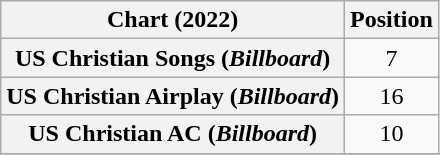<table class="wikitable plainrowheaders" style="text-align:center">
<tr>
<th scope="col">Chart (2022)</th>
<th scope="col">Position</th>
</tr>
<tr>
<th scope="row">US Christian Songs (<em>Billboard</em>)</th>
<td>7</td>
</tr>
<tr>
<th scope="row">US Christian Airplay (<em>Billboard</em>)</th>
<td>16</td>
</tr>
<tr>
<th scope="row">US Christian AC (<em>Billboard</em>)</th>
<td>10</td>
</tr>
<tr>
</tr>
</table>
